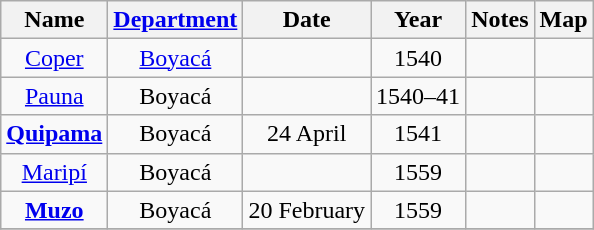<table class="wikitable sortable mw-collapsible mw-collapsed">
<tr>
<th scope="col">Name<br></th>
<th scope="col"><a href='#'>Department</a></th>
<th scope="col">Date</th>
<th scope="col">Year</th>
<th scope="col">Notes</th>
<th scope="col">Map</th>
</tr>
<tr>
<td align=center><a href='#'>Coper</a></td>
<td align=center><a href='#'>Boyacá</a></td>
<td align=center></td>
<td align=center>1540</td>
<td align=center></td>
<td align=center></td>
</tr>
<tr>
<td align=center><a href='#'>Pauna</a></td>
<td align=center>Boyacá</td>
<td align=center></td>
<td align=center>1540–41</td>
<td align=center></td>
<td align=center></td>
</tr>
<tr>
<td align=center><strong><a href='#'>Quipama</a></strong></td>
<td align=center>Boyacá</td>
<td align=center>24 April</td>
<td align=center>1541</td>
<td align=center></td>
<td align=center></td>
</tr>
<tr>
<td align=center><a href='#'>Maripí</a></td>
<td align=center>Boyacá</td>
<td align=center></td>
<td align=center>1559</td>
<td align=center></td>
<td align=center></td>
</tr>
<tr>
<td align=center><strong><a href='#'>Muzo</a></strong></td>
<td align=center>Boyacá</td>
<td align=center>20 February</td>
<td align=center>1559</td>
<td align=center></td>
<td align=center></td>
</tr>
<tr>
</tr>
</table>
